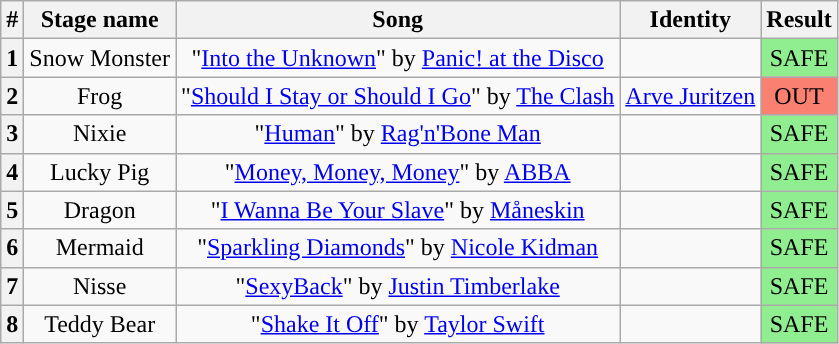<table class="wikitable plainrowheaders" style="text-align: center;">
<tr>
<th>#</th>
<th>Stage name</th>
<th>Song</th>
<th>Identity</th>
<th>Result</th>
</tr>
<tr>
<th>1</th>
<td>Snow Monster</td>
<td>"<a href='#'>Into the Unknown</a>" by <a href='#'>Panic! at the Disco</a></td>
<td></td>
<td bgcolor="lightgreen">SAFE</td>
</tr>
<tr>
<th>2</th>
<td>Frog</td>
<td>"<a href='#'>Should I Stay or Should I Go</a>" by <a href='#'>The Clash</a></td>
<td><a href='#'>Arve Juritzen</a></td>
<td bgcolor=salmon>OUT</td>
</tr>
<tr>
<th>3</th>
<td>Nixie</td>
<td>"<a href='#'>Human</a>" by <a href='#'>Rag'n'Bone Man</a></td>
<td></td>
<td bgcolor="lightgreen">SAFE</td>
</tr>
<tr>
<th>4</th>
<td>Lucky Pig</td>
<td>"<a href='#'>Money, Money, Money</a>" by <a href='#'>ABBA</a></td>
<td></td>
<td bgcolor="lightgreen">SAFE</td>
</tr>
<tr>
<th>5</th>
<td>Dragon</td>
<td>"<a href='#'>I Wanna Be Your Slave</a>" by <a href='#'>Måneskin</a></td>
<td></td>
<td bgcolor="lightgreen">SAFE</td>
</tr>
<tr>
<th>6</th>
<td>Mermaid</td>
<td>"<a href='#'>Sparkling Diamonds</a>" by <a href='#'>Nicole Kidman</a></td>
<td></td>
<td bgcolor="lightgreen">SAFE</td>
</tr>
<tr>
<th>7</th>
<td>Nisse</td>
<td>"<a href='#'>SexyBack</a>" by <a href='#'>Justin Timberlake</a></td>
<td></td>
<td bgcolor="lightgreen">SAFE</td>
</tr>
<tr>
<th>8</th>
<td>Teddy Bear</td>
<td>"<a href='#'>Shake It Off</a>" by <a href='#'>Taylor Swift</a></td>
<td></td>
<td bgcolor="lightgreen">SAFE</td>
</tr>
</table>
